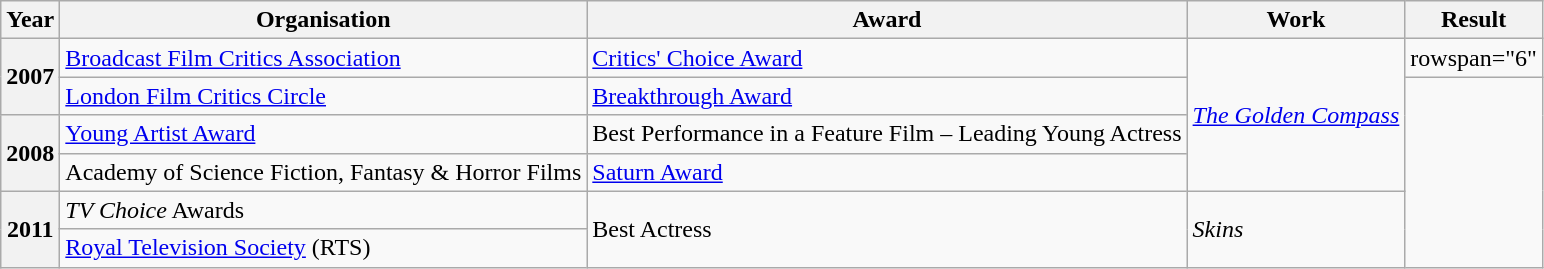<table class="wikitable sortable">
<tr>
<th scope="col">Year</th>
<th scope="col">Organisation</th>
<th scope="col">Award</th>
<th scope="col">Work</th>
<th scope="col">Result</th>
</tr>
<tr>
<th scope="row" rowspan="2">2007</th>
<td><a href='#'>Broadcast Film Critics Association</a></td>
<td><a href='#'>Critics' Choice Award</a></td>
<td rowspan="4"><em><a href='#'>The Golden Compass</a></em></td>
<td>rowspan="6" </td>
</tr>
<tr>
<td><a href='#'>London Film Critics Circle</a></td>
<td><a href='#'>Breakthrough Award</a></td>
</tr>
<tr>
<th scope="row" rowspan="2">2008</th>
<td><a href='#'>Young Artist Award</a></td>
<td>Best Performance in a Feature Film – Leading Young Actress</td>
</tr>
<tr>
<td>Academy of Science Fiction, Fantasy & Horror Films</td>
<td><a href='#'>Saturn Award</a></td>
</tr>
<tr>
<th scope="row" rowspan="2">2011</th>
<td><em>TV Choice</em> Awards</td>
<td rowspan="2">Best Actress</td>
<td rowspan="2"><em>Skins</em></td>
</tr>
<tr>
<td><a href='#'>Royal Television Society</a> (RTS)</td>
</tr>
</table>
